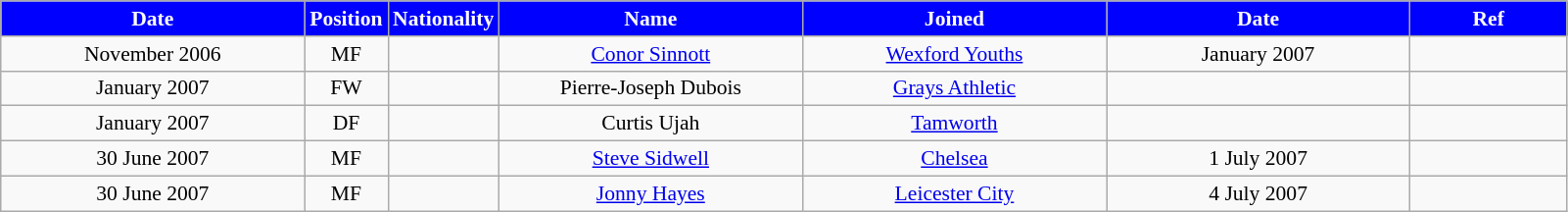<table class="wikitable" style="text-align:center; font-size:90%">
<tr>
<th style="background:#00f; color:white; width:200px;">Date</th>
<th style="background:#00f; color:white; width:50px;">Position</th>
<th style="background:#00f; color:white; width:50px;">Nationality</th>
<th style="background:#00f; color:white; width:200px;">Name</th>
<th style="background:#00f; color:white; width:200px;">Joined</th>
<th style="background:#00f; color:white; width:200px;">Date</th>
<th style="background:#00f; color:white; width:100px;">Ref</th>
</tr>
<tr>
<td>November 2006</td>
<td>MF</td>
<td></td>
<td><a href='#'>Conor Sinnott</a></td>
<td><a href='#'>Wexford Youths</a></td>
<td>January 2007</td>
<td></td>
</tr>
<tr>
<td>January 2007</td>
<td>FW</td>
<td></td>
<td>Pierre-Joseph Dubois</td>
<td><a href='#'>Grays Athletic</a></td>
<td></td>
<td></td>
</tr>
<tr>
<td>January 2007</td>
<td>DF</td>
<td></td>
<td>Curtis Ujah</td>
<td><a href='#'>Tamworth</a></td>
<td></td>
<td></td>
</tr>
<tr>
<td>30 June 2007</td>
<td>MF</td>
<td></td>
<td><a href='#'>Steve Sidwell</a></td>
<td><a href='#'>Chelsea</a></td>
<td>1 July 2007</td>
<td></td>
</tr>
<tr>
<td>30 June 2007</td>
<td>MF</td>
<td></td>
<td><a href='#'>Jonny Hayes</a></td>
<td><a href='#'>Leicester City</a></td>
<td>4 July 2007</td>
<td></td>
</tr>
</table>
